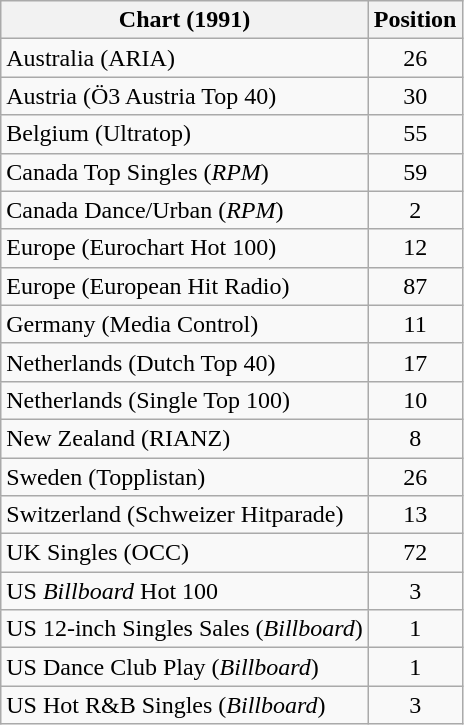<table class="wikitable sortable">
<tr>
<th>Chart (1991)</th>
<th>Position</th>
</tr>
<tr>
<td>Australia (ARIA)</td>
<td align="center">26</td>
</tr>
<tr>
<td>Austria (Ö3 Austria Top 40)</td>
<td align="center">30</td>
</tr>
<tr>
<td>Belgium (Ultratop)</td>
<td align="center">55</td>
</tr>
<tr>
<td>Canada Top Singles (<em>RPM</em>)</td>
<td align="center">59</td>
</tr>
<tr>
<td>Canada Dance/Urban (<em>RPM</em>)</td>
<td align="center">2</td>
</tr>
<tr>
<td>Europe (Eurochart Hot 100)</td>
<td align="center">12</td>
</tr>
<tr>
<td>Europe (European Hit Radio)</td>
<td align="center">87</td>
</tr>
<tr>
<td>Germany (Media Control)</td>
<td align="center">11</td>
</tr>
<tr>
<td>Netherlands (Dutch Top 40)</td>
<td align="center">17</td>
</tr>
<tr>
<td>Netherlands (Single Top 100)</td>
<td align="center">10</td>
</tr>
<tr>
<td>New Zealand (RIANZ)</td>
<td align="center">8</td>
</tr>
<tr>
<td>Sweden (Topplistan)</td>
<td align="center">26</td>
</tr>
<tr>
<td>Switzerland (Schweizer Hitparade)</td>
<td align="center">13</td>
</tr>
<tr>
<td>UK Singles (OCC)</td>
<td align="center">72</td>
</tr>
<tr>
<td>US <em>Billboard</em> Hot 100</td>
<td align="center">3</td>
</tr>
<tr>
<td>US 12-inch Singles Sales (<em>Billboard</em>)</td>
<td align="center">1</td>
</tr>
<tr>
<td>US Dance Club Play (<em>Billboard</em>)</td>
<td align="center">1</td>
</tr>
<tr>
<td>US Hot R&B Singles (<em>Billboard</em>)</td>
<td align="center">3</td>
</tr>
</table>
